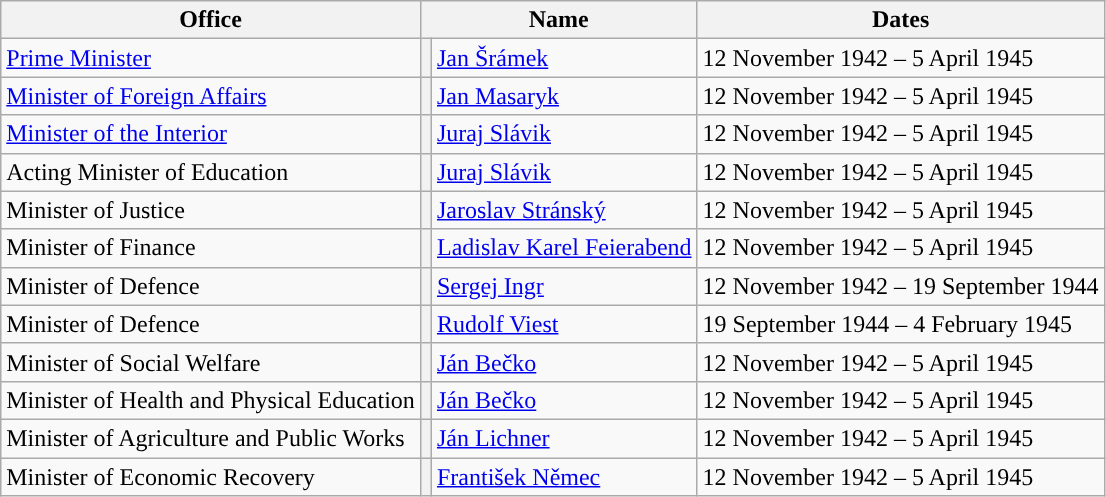<table class="wikitable">
<tr>
<th>Office</th>
<th colspan="2">Name</th>
<th>Dates</th>
</tr>
<tr>
<td><a href='#'>Prime Minister</a></td>
<th style="background-color: "></th>
<td><a href='#'>Jan Šrámek</a></td>
<td>12 November 1942 – 5 April 1945</td>
</tr>
<tr>
<td><a href='#'>Minister of Foreign Affairs</a></td>
<th style="background-color: "></th>
<td><a href='#'>Jan Masaryk</a></td>
<td>12 November 1942 – 5 April 1945</td>
</tr>
<tr>
<td><a href='#'>Minister of the Interior</a></td>
<th style="background-color: "></th>
<td><a href='#'>Juraj Slávik</a></td>
<td>12 November 1942 – 5 April 1945</td>
</tr>
<tr>
<td>Acting Minister of Education</td>
<th style="background-color: "></th>
<td><a href='#'>Juraj Slávik</a></td>
<td>12 November 1942 – 5 April 1945</td>
</tr>
<tr>
<td>Minister of Justice</td>
<th style="background-color: "></th>
<td><a href='#'>Jaroslav Stránský</a></td>
<td>12 November 1942 – 5 April 1945</td>
</tr>
<tr>
<td>Minister of Finance</td>
<th style="background-color: "></th>
<td><a href='#'>Ladislav Karel Feierabend</a></td>
<td>12 November 1942 – 5 April 1945</td>
</tr>
<tr>
<td>Minister of Defence</td>
<th style="background-color: "></th>
<td><a href='#'>Sergej Ingr</a></td>
<td>12 November 1942 – 19 September 1944</td>
</tr>
<tr>
<td>Minister of Defence</td>
<th style="background-color: "></th>
<td><a href='#'>Rudolf Viest</a></td>
<td>19 September 1944 – 4 February 1945</td>
</tr>
<tr>
<td>Minister of Social Welfare</td>
<th style="background-color: "></th>
<td><a href='#'>Ján Bečko</a></td>
<td>12 November 1942 – 5 April 1945</td>
</tr>
<tr>
<td>Minister of Health and Physical Education</td>
<th style="background-color: "></th>
<td><a href='#'>Ján Bečko</a></td>
<td>12 November 1942 – 5 April 1945</td>
</tr>
<tr>
<td>Minister of Agriculture and Public Works</td>
<th style="background-color: "></th>
<td><a href='#'>Ján Lichner</a></td>
<td>12 November 1942 – 5 April 1945</td>
</tr>
<tr>
<td>Minister of Economic Recovery</td>
<th style="background-color: "></th>
<td><a href='#'>František Němec</a></td>
<td>12 November 1942 – 5 April 1945</td>
</tr>
</table>
